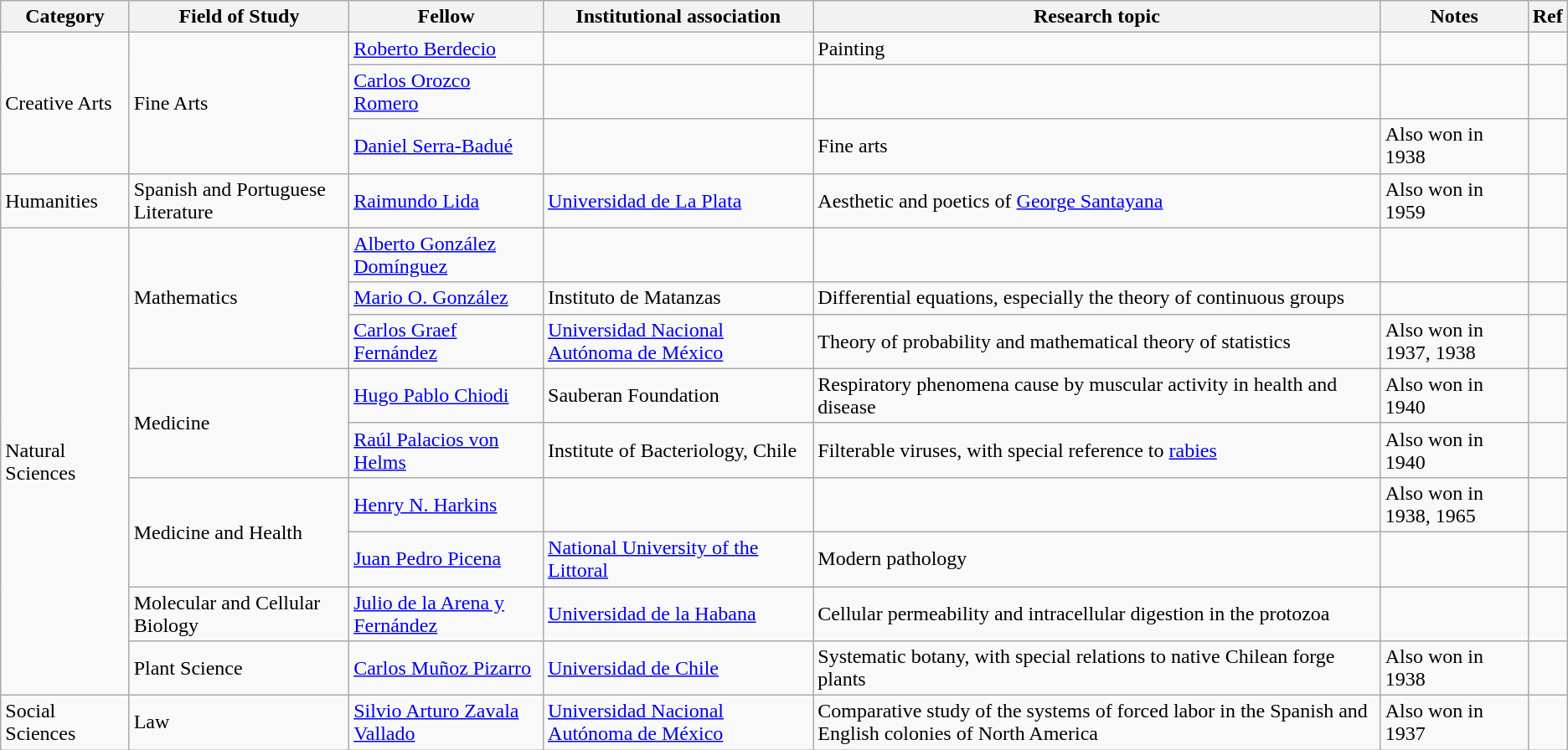<table class="wikitable sortable">
<tr>
<th>Category</th>
<th>Field of Study</th>
<th>Fellow</th>
<th>Institutional association </th>
<th>Research topic</th>
<th>Notes</th>
<th class="unsortable">Ref</th>
</tr>
<tr>
<td rowspan="3">Creative Arts</td>
<td rowspan="3">Fine Arts</td>
<td><a href='#'>Roberto Berdecio</a></td>
<td></td>
<td>Painting</td>
<td></td>
<td></td>
</tr>
<tr>
<td><a href='#'>Carlos Orozco Romero</a></td>
<td></td>
<td></td>
<td></td>
<td></td>
</tr>
<tr>
<td><a href='#'>Daniel Serra-Badué</a></td>
<td></td>
<td>Fine arts</td>
<td>Also won in 1938</td>
<td></td>
</tr>
<tr>
<td>Humanities</td>
<td>Spanish and Portuguese Literature</td>
<td><a href='#'>Raimundo Lida</a></td>
<td><a href='#'>Universidad de La Plata</a></td>
<td>Aesthetic and poetics of <a href='#'>George Santayana</a></td>
<td>Also won in 1959</td>
<td></td>
</tr>
<tr>
<td rowspan="9">Natural Sciences</td>
<td rowspan="3">Mathematics</td>
<td><a href='#'>Alberto González Domínguez</a></td>
<td></td>
<td></td>
<td></td>
<td></td>
</tr>
<tr>
<td><a href='#'>Mario O. González</a></td>
<td>Instituto de Matanzas</td>
<td>Differential equations, especially the theory of continuous groups</td>
<td></td>
<td></td>
</tr>
<tr>
<td><a href='#'>Carlos Graef Fernández</a></td>
<td><a href='#'>Universidad Nacional Autónoma de México</a></td>
<td>Theory of probability and mathematical theory of statistics</td>
<td>Also won in 1937, 1938</td>
<td></td>
</tr>
<tr>
<td rowspan="2">Medicine</td>
<td><a href='#'>Hugo Pablo Chiodi</a></td>
<td>Sauberan Foundation</td>
<td>Respiratory phenomena cause by muscular activity in health and disease</td>
<td>Also won in 1940</td>
<td></td>
</tr>
<tr>
<td><a href='#'>Raúl Palacios von Helms</a></td>
<td>Institute of Bacteriology, Chile</td>
<td>Filterable viruses, with special reference to <a href='#'>rabies</a></td>
<td>Also won in 1940</td>
<td></td>
</tr>
<tr>
<td rowspan="2">Medicine and Health</td>
<td><a href='#'>Henry N. Harkins</a></td>
<td></td>
<td></td>
<td>Also won in 1938, 1965</td>
<td></td>
</tr>
<tr>
<td><a href='#'>Juan Pedro Picena</a></td>
<td><a href='#'>National University of the Littoral</a></td>
<td>Modern pathology</td>
<td></td>
<td></td>
</tr>
<tr>
<td>Molecular and Cellular Biology</td>
<td><a href='#'>Julio de la Arena y Fernández</a></td>
<td><a href='#'>Universidad de la Habana</a></td>
<td>Cellular permeability and intracellular digestion in the protozoa</td>
<td></td>
<td></td>
</tr>
<tr>
<td>Plant Science</td>
<td><a href='#'>Carlos Muñoz Pizarro</a></td>
<td><a href='#'>Universidad de Chile</a></td>
<td>Systematic botany, with special relations to native Chilean forge plants</td>
<td>Also won in 1938</td>
<td></td>
</tr>
<tr>
<td>Social Sciences</td>
<td>Law</td>
<td><a href='#'>Silvio Arturo Zavala Vallado</a></td>
<td><a href='#'>Universidad Nacional Autónoma de México</a></td>
<td>Comparative study of the systems of forced labor in the Spanish and English colonies of North America</td>
<td>Also won in 1937</td>
<td></td>
</tr>
</table>
